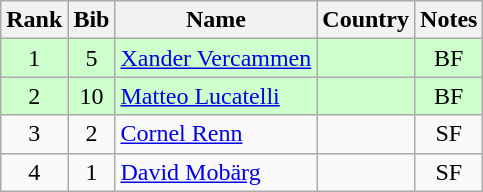<table class="wikitable" style="text-align:center;">
<tr>
<th>Rank</th>
<th>Bib</th>
<th>Name</th>
<th>Country</th>
<th>Notes</th>
</tr>
<tr bgcolor=ccffcc>
<td>1</td>
<td>5</td>
<td align=left><a href='#'>Xander Vercammen</a></td>
<td align=left></td>
<td>BF</td>
</tr>
<tr bgcolor=ccffcc>
<td>2</td>
<td>10</td>
<td align=left><a href='#'>Matteo Lucatelli</a></td>
<td align=left></td>
<td>BF</td>
</tr>
<tr>
<td>3</td>
<td>2</td>
<td align=left><a href='#'>Cornel Renn</a></td>
<td align=left></td>
<td>SF</td>
</tr>
<tr>
<td>4</td>
<td>1</td>
<td align=left><a href='#'>David Mobärg</a></td>
<td align=left></td>
<td>SF</td>
</tr>
</table>
